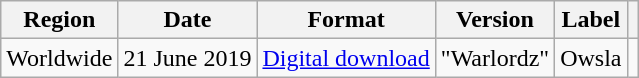<table class="wikitable plainrowheaders">
<tr>
<th>Region</th>
<th>Date</th>
<th>Format</th>
<th>Version</th>
<th>Label</th>
<th></th>
</tr>
<tr>
<td rowspan="1" scope="row">Worldwide</td>
<td>21 June 2019</td>
<td rowspan="1"><a href='#'>Digital download</a></td>
<td>"Warlordz"</td>
<td rowspan="1">Owsla</td>
<td></td>
</tr>
</table>
